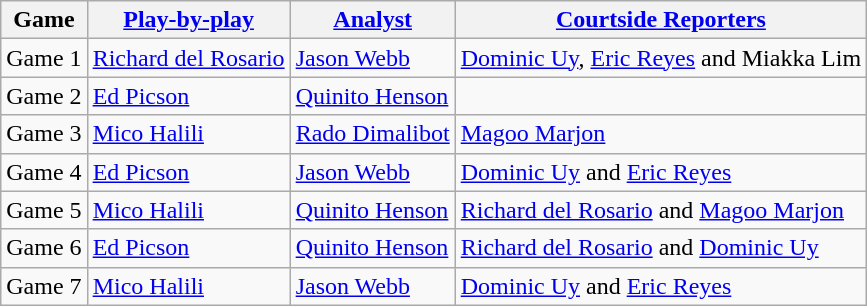<table class=wikitable>
<tr>
<th>Game</th>
<th><a href='#'>Play-by-play</a></th>
<th><a href='#'>Analyst</a></th>
<th><a href='#'>Courtside Reporters</a></th>
</tr>
<tr>
<td>Game 1</td>
<td><a href='#'>Richard del Rosario</a></td>
<td><a href='#'>Jason Webb</a></td>
<td><a href='#'>Dominic Uy</a>, <a href='#'>Eric Reyes</a> and Miakka Lim</td>
</tr>
<tr>
<td>Game 2</td>
<td><a href='#'>Ed Picson</a></td>
<td><a href='#'>Quinito Henson</a></td>
</tr>
<tr>
<td>Game 3</td>
<td><a href='#'>Mico Halili</a></td>
<td><a href='#'>Rado Dimalibot</a></td>
<td><a href='#'>Magoo Marjon</a></td>
</tr>
<tr>
<td>Game 4</td>
<td><a href='#'>Ed Picson</a></td>
<td><a href='#'>Jason Webb</a></td>
<td><a href='#'>Dominic Uy</a> and <a href='#'>Eric Reyes</a></td>
</tr>
<tr>
<td>Game 5</td>
<td><a href='#'>Mico Halili</a></td>
<td><a href='#'>Quinito Henson</a></td>
<td><a href='#'>Richard del Rosario</a> and <a href='#'>Magoo Marjon</a></td>
</tr>
<tr>
<td>Game 6</td>
<td><a href='#'>Ed Picson</a></td>
<td><a href='#'>Quinito Henson</a></td>
<td><a href='#'>Richard del Rosario</a> and <a href='#'>Dominic Uy</a></td>
</tr>
<tr>
<td>Game 7</td>
<td><a href='#'>Mico Halili</a></td>
<td><a href='#'>Jason Webb</a></td>
<td><a href='#'>Dominic Uy</a> and <a href='#'>Eric Reyes</a></td>
</tr>
</table>
